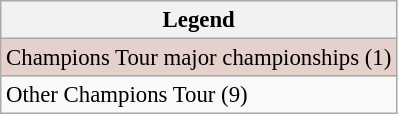<table class="wikitable" style="font-size:95%;">
<tr>
<th>Legend</th>
</tr>
<tr style="background:#e5d1cb;">
<td>Champions Tour major championships (1)</td>
</tr>
<tr>
<td>Other Champions Tour (9)</td>
</tr>
</table>
